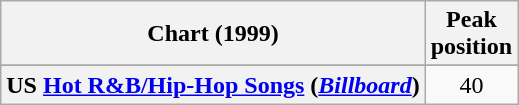<table class="wikitable sortable plainrowheaders">
<tr>
<th scope="col">Chart (1999)</th>
<th scope="col">Peak<br>position</th>
</tr>
<tr>
</tr>
<tr>
<th scope="row">US <a href='#'>Hot R&B/Hip-Hop Songs</a> (<em><a href='#'>Billboard</a></em>)</th>
<td align="center">40</td>
</tr>
</table>
